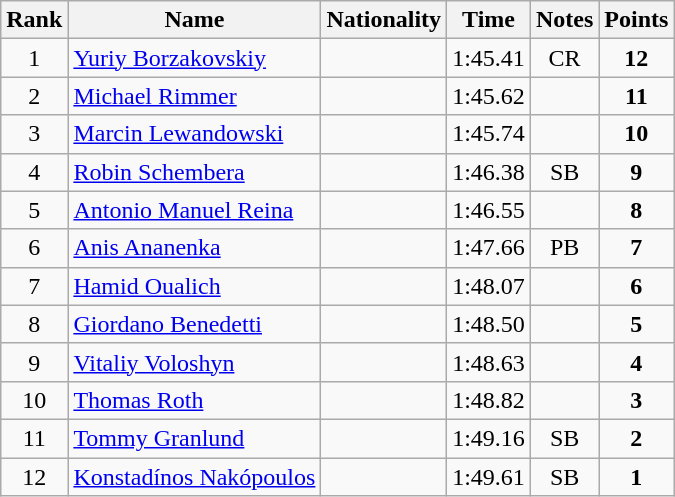<table class="wikitable sortable" style="text-align:center">
<tr>
<th>Rank</th>
<th>Name</th>
<th>Nationality</th>
<th>Time</th>
<th>Notes</th>
<th>Points</th>
</tr>
<tr>
<td>1</td>
<td align=left><a href='#'>Yuriy Borzakovskiy</a></td>
<td align=left></td>
<td>1:45.41</td>
<td>CR</td>
<td><strong>12</strong></td>
</tr>
<tr>
<td>2</td>
<td align=left><a href='#'>Michael Rimmer</a></td>
<td align=left></td>
<td>1:45.62</td>
<td></td>
<td><strong>11</strong></td>
</tr>
<tr>
<td>3</td>
<td align=left><a href='#'>Marcin Lewandowski</a></td>
<td align=left></td>
<td>1:45.74</td>
<td></td>
<td><strong>10</strong></td>
</tr>
<tr>
<td>4</td>
<td align=left><a href='#'>Robin Schembera</a></td>
<td align=left></td>
<td>1:46.38</td>
<td>SB</td>
<td><strong>9</strong></td>
</tr>
<tr>
<td>5</td>
<td align=left><a href='#'>Antonio Manuel Reina</a></td>
<td align=left></td>
<td>1:46.55</td>
<td></td>
<td><strong>8</strong></td>
</tr>
<tr>
<td>6</td>
<td align=left><a href='#'>Anis Ananenka</a></td>
<td align=left></td>
<td>1:47.66</td>
<td>PB</td>
<td><strong>7</strong></td>
</tr>
<tr>
<td>7</td>
<td align=left><a href='#'>Hamid Oualich</a></td>
<td align=left></td>
<td>1:48.07</td>
<td></td>
<td><strong>6</strong></td>
</tr>
<tr>
<td>8</td>
<td align=left><a href='#'>Giordano Benedetti</a></td>
<td align=left></td>
<td>1:48.50</td>
<td></td>
<td><strong>5</strong></td>
</tr>
<tr>
<td>9</td>
<td align=left><a href='#'>Vitaliy Voloshyn</a></td>
<td align=left></td>
<td>1:48.63</td>
<td></td>
<td><strong>4</strong></td>
</tr>
<tr>
<td>10</td>
<td align=left><a href='#'>Thomas Roth</a></td>
<td align=left></td>
<td>1:48.82</td>
<td></td>
<td><strong>3</strong></td>
</tr>
<tr>
<td>11</td>
<td align=left><a href='#'>Tommy Granlund</a></td>
<td align=left></td>
<td>1:49.16</td>
<td>SB</td>
<td><strong>2</strong></td>
</tr>
<tr>
<td>12</td>
<td align=left><a href='#'>Konstadínos Nakópoulos</a></td>
<td align=left></td>
<td>1:49.61</td>
<td>SB</td>
<td><strong>1</strong></td>
</tr>
</table>
